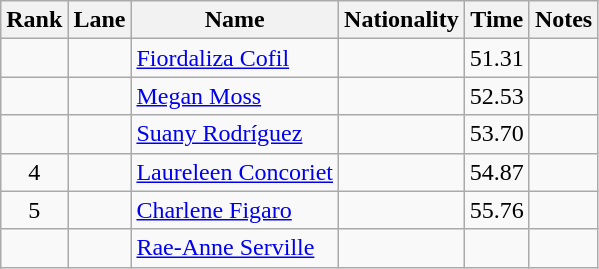<table class="wikitable sortable" style="text-align:center">
<tr>
<th>Rank</th>
<th>Lane</th>
<th>Name</th>
<th>Nationality</th>
<th>Time</th>
<th>Notes</th>
</tr>
<tr>
<td></td>
<td></td>
<td align=left><a href='#'>Fiordaliza Cofil</a></td>
<td align=left></td>
<td>51.31</td>
<td></td>
</tr>
<tr>
<td></td>
<td></td>
<td align=left><a href='#'>Megan Moss</a></td>
<td align=left></td>
<td>52.53</td>
<td></td>
</tr>
<tr>
<td></td>
<td></td>
<td align=left><a href='#'>Suany Rodríguez</a></td>
<td align=left></td>
<td>53.70</td>
<td></td>
</tr>
<tr>
<td>4</td>
<td></td>
<td align=left><a href='#'>Laureleen Concoriet</a></td>
<td align=left></td>
<td>54.87</td>
<td></td>
</tr>
<tr>
<td>5</td>
<td></td>
<td align=left><a href='#'>Charlene Figaro</a></td>
<td align=left></td>
<td>55.76</td>
<td></td>
</tr>
<tr>
<td></td>
<td></td>
<td align=left><a href='#'>Rae-Anne Serville</a></td>
<td align=left></td>
<td></td>
<td></td>
</tr>
</table>
